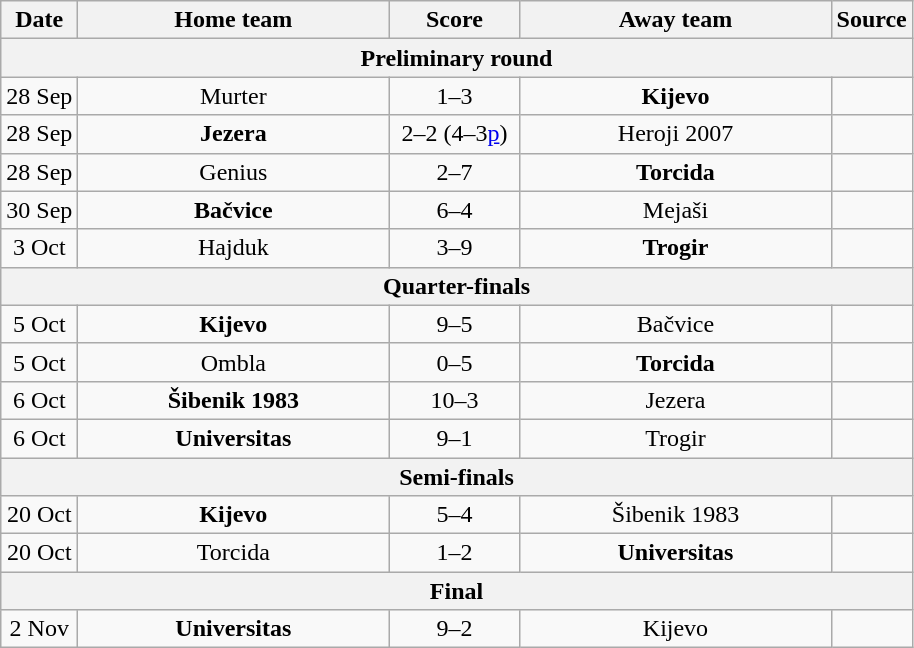<table class="wikitable" style="text-align: center">
<tr>
<th>Date</th>
<th width="200">Home team</th>
<th width="80">Score</th>
<th width="200">Away team</th>
<th>Source</th>
</tr>
<tr>
<th colspan="5">Preliminary round</th>
</tr>
<tr>
<td>28 Sep</td>
<td>Murter</td>
<td>1–3</td>
<td><strong>Kijevo</strong></td>
<td></td>
</tr>
<tr>
<td>28 Sep</td>
<td><strong>Jezera</strong></td>
<td>2–2 (4–3<a href='#'>p</a>)</td>
<td>Heroji 2007</td>
<td></td>
</tr>
<tr>
<td>28 Sep</td>
<td>Genius</td>
<td>2–7</td>
<td><strong>Torcida</strong></td>
<td></td>
</tr>
<tr>
<td>30 Sep</td>
<td><strong>Bačvice</strong></td>
<td>6–4</td>
<td>Mejaši</td>
<td></td>
</tr>
<tr>
<td>3 Oct</td>
<td>Hajduk</td>
<td>3–9</td>
<td><strong>Trogir</strong></td>
<td></td>
</tr>
<tr>
<th colspan="5">Quarter-finals</th>
</tr>
<tr>
<td>5 Oct</td>
<td><strong>Kijevo</strong></td>
<td>9–5</td>
<td>Bačvice</td>
<td></td>
</tr>
<tr>
<td>5 Oct</td>
<td>Ombla</td>
<td>0–5</td>
<td><strong>Torcida</strong></td>
<td></td>
</tr>
<tr>
<td>6 Oct</td>
<td><strong>Šibenik 1983</strong></td>
<td>10–3</td>
<td>Jezera</td>
<td></td>
</tr>
<tr>
<td>6 Oct</td>
<td><strong>Universitas</strong></td>
<td>9–1</td>
<td>Trogir</td>
<td></td>
</tr>
<tr>
<th colspan="5">Semi-finals</th>
</tr>
<tr>
<td>20 Oct</td>
<td><strong>Kijevo</strong></td>
<td>5–4</td>
<td>Šibenik 1983</td>
<td></td>
</tr>
<tr>
<td>20 Oct</td>
<td>Torcida</td>
<td>1–2</td>
<td><strong>Universitas</strong></td>
<td></td>
</tr>
<tr>
<th colspan="5">Final</th>
</tr>
<tr>
<td>2 Nov</td>
<td><strong>Universitas</strong></td>
<td>9–2</td>
<td>Kijevo</td>
<td></td>
</tr>
</table>
